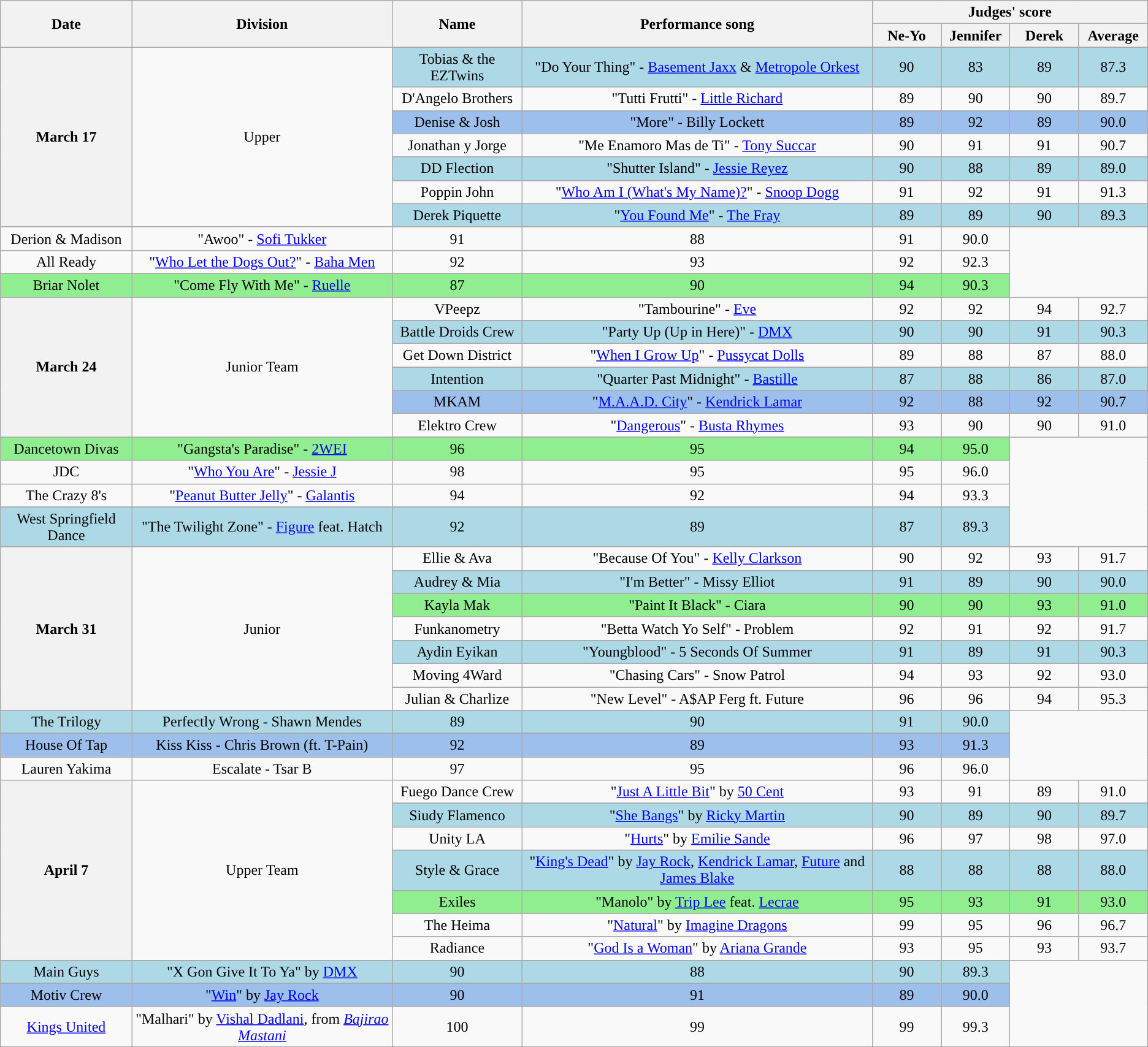<table class="wikitable sortable" style="text-align:center;">
<tr>
<th scope="col" rowspan="2">Date</th>
<th scope="col" rowspan="2">Division</th>
<th scope="col" rowspan="2" class="unsortable">Name</th>
<th scope="col" rowspan="2" class="unsortable">Performance song</th>
<th scope="col" colspan="4">Judges' score</th>
</tr>
<tr>
<th style="width:06%;">Ne-Yo</th>
<th style="width:06%;">Jennifer</th>
<th style="width:06%;">Derek</th>
<th style="width:06%;">Average</th>
</tr>
<tr>
<th rowspan="11">March 17</th>
<td rowspan="11">Upper</td>
</tr>
<tr style="color:black; background:LightBlue;">
<td>Tobias & the EZTwins</td>
<td>"Do Your Thing" - <a href='#'>Basement Jaxx</a> & <a href='#'>Metropole Orkest</a></td>
<td>90</td>
<td>83</td>
<td>89</td>
<td>87.3</td>
</tr>
<tr>
<td>D'Angelo Brothers</td>
<td>"Tutti Frutti" - <a href='#'>Little Richard</a></td>
<td>89</td>
<td>90</td>
<td>90</td>
<td>89.7</td>
</tr>
<tr>
</tr>
<tr style="color:black; background:#9CBFEC;">
<td>Denise & Josh</td>
<td>"More" - Billy Lockett</td>
<td>89</td>
<td>92</td>
<td>89</td>
<td>90.0</td>
</tr>
<tr>
<td>Jonathan y Jorge</td>
<td>"Me Enamoro Mas de Ti" - <a href='#'>Tony Succar</a></td>
<td>90</td>
<td>91</td>
<td>91</td>
<td>90.7</td>
</tr>
<tr>
</tr>
<tr style="color:black; background:LightBlue;">
<td>DD Flection</td>
<td>"Shutter Island" - <a href='#'>Jessie Reyez</a></td>
<td>90</td>
<td>88</td>
<td>89</td>
<td>89.0</td>
</tr>
<tr>
<td>Poppin John</td>
<td>"<a href='#'>Who Am I (What's My Name)?</a>" - <a href='#'>Snoop Dogg</a></td>
<td>91</td>
<td>92</td>
<td>91</td>
<td>91.3</td>
</tr>
<tr>
</tr>
<tr style="color:black; background:LightBlue;">
<td>Derek Piquette</td>
<td>"<a href='#'>You Found Me</a>" - <a href='#'>The Fray</a></td>
<td>89</td>
<td>89</td>
<td>90</td>
<td>89.3</td>
</tr>
<tr>
<td>Derion & Madison</td>
<td>"Awoo" - <a href='#'>Sofi Tukker</a></td>
<td>91</td>
<td>88</td>
<td>91</td>
<td>90.0</td>
</tr>
<tr>
<td>All Ready</td>
<td>"<a href='#'>Who Let the Dogs Out?</a>" - <a href='#'>Baha Men</a></td>
<td>92</td>
<td>93</td>
<td>92</td>
<td>92.3</td>
</tr>
<tr>
</tr>
<tr style="color:black; background:LightGreen;">
<td>Briar Nolet</td>
<td>"Come Fly With Me" - <a href='#'>Ruelle</a></td>
<td>87</td>
<td>90</td>
<td>94</td>
<td>90.3</td>
</tr>
<tr>
<th rowspan="10">March 24</th>
<td rowspan="10">Junior Team</td>
<td>VPeepz</td>
<td>"Tambourine" - <a href='#'>Eve</a></td>
<td>92</td>
<td>92</td>
<td>94</td>
<td>92.7</td>
</tr>
<tr>
</tr>
<tr style="color:black; background:LightBlue;">
<td>Battle Droids Crew</td>
<td>"Party Up (Up in Here)" - <a href='#'>DMX</a></td>
<td>90</td>
<td>90</td>
<td>91</td>
<td>90.3</td>
</tr>
<tr>
<td>Get Down District</td>
<td>"<a href='#'>When I Grow Up</a>" - <a href='#'>Pussycat Dolls</a></td>
<td>89</td>
<td>88</td>
<td>87</td>
<td>88.0</td>
</tr>
<tr>
</tr>
<tr style="color:black; background:LightBlue;">
<td>Intention</td>
<td>"Quarter Past Midnight" - <a href='#'>Bastille</a></td>
<td>87</td>
<td>88</td>
<td>86</td>
<td>87.0</td>
</tr>
<tr>
</tr>
<tr style="color:black; background:#9CBFEC;">
<td>MKAM</td>
<td>"<a href='#'>M.A.A.D. City</a>" - <a href='#'>Kendrick Lamar</a></td>
<td>92</td>
<td>88</td>
<td>92</td>
<td>90.7</td>
</tr>
<tr>
<td>Elektro Crew</td>
<td>"<a href='#'>Dangerous</a>" - <a href='#'>Busta Rhymes</a></td>
<td>93</td>
<td>90</td>
<td>90</td>
<td>91.0</td>
</tr>
<tr>
</tr>
<tr style="color:black; background:LightGreen;">
<td>Dancetown Divas</td>
<td>"Gangsta's Paradise" - <a href='#'>2WEI</a></td>
<td>96</td>
<td>95</td>
<td>94</td>
<td>95.0</td>
</tr>
<tr>
<td>JDC</td>
<td>"<a href='#'>Who You Are</a>" - <a href='#'>Jessie J</a></td>
<td>98</td>
<td>95</td>
<td>95</td>
<td>96.0</td>
</tr>
<tr>
<td>The Crazy 8's</td>
<td>"<a href='#'>Peanut Butter Jelly</a>" - <a href='#'>Galantis</a></td>
<td>94</td>
<td>92</td>
<td>94</td>
<td>93.3</td>
</tr>
<tr>
</tr>
<tr style="color:black; background:LightBlue;">
<td>West Springfield Dance</td>
<td>"The Twilight Zone" - <a href='#'>Figure</a> feat. Hatch</td>
<td>92</td>
<td>89</td>
<td>87</td>
<td>89.3</td>
</tr>
<tr>
<th rowspan="10">March 31</th>
<td rowspan="10">Junior</td>
<td>Ellie & Ava</td>
<td>"Because Of You" - <a href='#'>Kelly Clarkson</a></td>
<td>90</td>
<td>92</td>
<td>93</td>
<td>91.7</td>
</tr>
<tr>
</tr>
<tr style="color:black; background:LightBlue;">
<td>Audrey & Mia</td>
<td>"I'm Better" - Missy Elliot</td>
<td>91</td>
<td>89</td>
<td>90</td>
<td>90.0</td>
</tr>
<tr>
</tr>
<tr style="color:black; background:LightGreen;">
<td>Kayla Mak</td>
<td>"Paint It Black" - Ciara</td>
<td>90</td>
<td>90</td>
<td>93</td>
<td>91.0</td>
</tr>
<tr>
<td>Funkanometry</td>
<td>"Betta Watch Yo Self" - Problem</td>
<td>92</td>
<td>91</td>
<td>92</td>
<td>91.7</td>
</tr>
<tr>
</tr>
<tr style="color:black; background:LightBlue;">
<td>Aydin Eyikan</td>
<td>"Youngblood" - 5 Seconds Of Summer</td>
<td>91</td>
<td>89</td>
<td>91</td>
<td>90.3</td>
</tr>
<tr>
<td>Moving 4Ward</td>
<td>"Chasing Cars" - Snow Patrol</td>
<td>94</td>
<td>93</td>
<td>92</td>
<td>93.0</td>
</tr>
<tr>
<td>Julian & Charlize</td>
<td>"New Level" - A$AP Ferg ft. Future</td>
<td>96</td>
<td>96</td>
<td>94</td>
<td>95.3</td>
</tr>
<tr>
</tr>
<tr style="color:black; background:LightBlue;">
<td>The Trilogy</td>
<td>Perfectly Wrong - Shawn Mendes</td>
<td>89</td>
<td>90</td>
<td>91</td>
<td>90.0</td>
</tr>
<tr>
</tr>
<tr style="color:black; background:#9CBFEC;">
<td>House Of Tap</td>
<td>Kiss Kiss - Chris Brown (ft. T-Pain)</td>
<td>92</td>
<td>89</td>
<td>93</td>
<td>91.3</td>
</tr>
<tr>
<td>Lauren Yakima</td>
<td>Escalate - Tsar B</td>
<td>97</td>
<td>95</td>
<td>96</td>
<td>96.0</td>
</tr>
<tr>
<th rowspan="10">April 7</th>
<td rowspan="10">Upper Team</td>
<td>Fuego Dance Crew</td>
<td>"<a href='#'>Just A Little Bit</a>" by <a href='#'>50 Cent</a></td>
<td>93</td>
<td>91</td>
<td>89</td>
<td>91.0</td>
</tr>
<tr>
</tr>
<tr style="color:black; background:LightBlue;">
<td>Siudy Flamenco</td>
<td>"<a href='#'>She Bangs</a>" by <a href='#'>Ricky Martin</a></td>
<td>90</td>
<td>89</td>
<td>90</td>
<td>89.7</td>
</tr>
<tr>
<td>Unity LA</td>
<td>"<a href='#'>Hurts</a>" by <a href='#'>Emilie Sande</a></td>
<td>96</td>
<td>97</td>
<td>98</td>
<td>97.0</td>
</tr>
<tr>
</tr>
<tr style="color:black; background:LightBlue;">
<td>Style & Grace</td>
<td>"<a href='#'>King's Dead</a>" by <a href='#'>Jay Rock</a>, <a href='#'>Kendrick Lamar</a>, <a href='#'>Future</a> and <a href='#'>James Blake</a></td>
<td>88</td>
<td>88</td>
<td>88</td>
<td>88.0</td>
</tr>
<tr>
</tr>
<tr style="color:black; background:LightGreen;">
<td>Exiles</td>
<td>"Manolo" by <a href='#'>Trip Lee</a> feat. <a href='#'>Lecrae</a></td>
<td>95</td>
<td>93</td>
<td>91</td>
<td>93.0</td>
</tr>
<tr>
<td>The Heima</td>
<td>"<a href='#'>Natural</a>" by <a href='#'>Imagine Dragons</a></td>
<td>99</td>
<td>95</td>
<td>96</td>
<td>96.7</td>
</tr>
<tr>
<td>Radiance</td>
<td>"<a href='#'>God Is a Woman</a>" by <a href='#'>Ariana Grande</a></td>
<td>93</td>
<td>95</td>
<td>93</td>
<td>93.7</td>
</tr>
<tr>
</tr>
<tr style="color:black; background:LightBlue;">
<td>Main Guys</td>
<td>"X Gon Give It To Ya" by <a href='#'>DMX</a></td>
<td>90</td>
<td>88</td>
<td>90</td>
<td>89.3</td>
</tr>
<tr>
</tr>
<tr style="color:black; background:#9CBFEC;">
<td>Motiv Crew</td>
<td>"<a href='#'>Win</a>" by <a href='#'>Jay Rock</a></td>
<td>90</td>
<td>91</td>
<td>89</td>
<td>90.0</td>
</tr>
<tr>
<td><a href='#'>Kings United</a></td>
<td>"Malhari" by <a href='#'>Vishal Dadlani</a>, from <em><a href='#'>Bajirao Mastani</a></em></td>
<td>100</td>
<td>99</td>
<td>99</td>
<td>99.3</td>
</tr>
<tr>
</tr>
</table>
